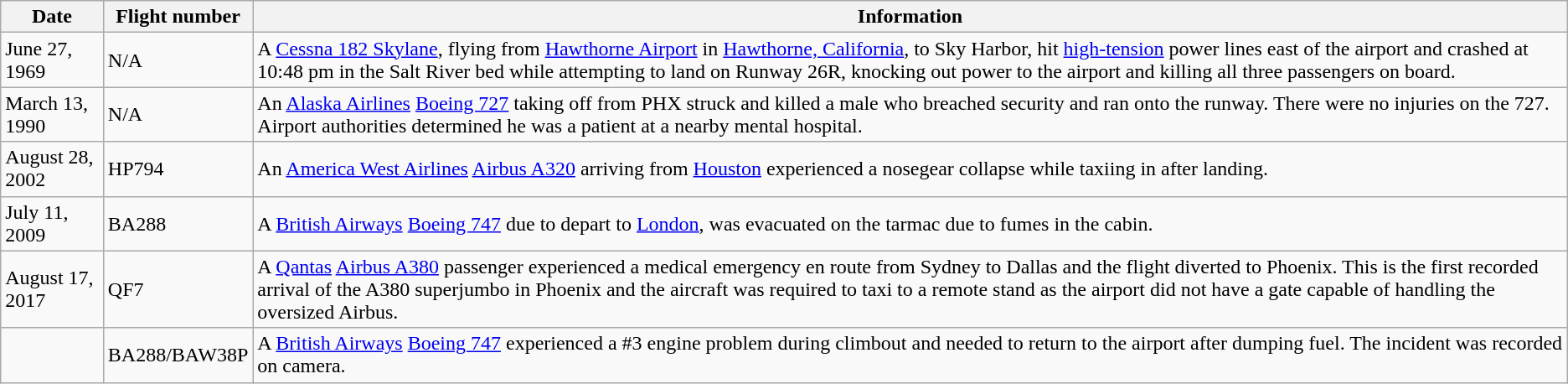<table class="wikitable">
<tr>
<th>Date</th>
<th>Flight number</th>
<th>Information</th>
</tr>
<tr>
<td>June 27, 1969</td>
<td>N/A</td>
<td>A <a href='#'>Cessna 182 Skylane</a>, flying from <a href='#'>Hawthorne Airport</a> in <a href='#'>Hawthorne, California</a>, to Sky Harbor, hit <a href='#'>high-tension</a> power lines east of the airport and crashed at 10:48 pm in the Salt River bed while attempting to land on Runway 26R, knocking out power to the airport and killing all three passengers on board.</td>
</tr>
<tr>
<td>March 13, 1990</td>
<td>N/A</td>
<td>An <a href='#'>Alaska Airlines</a> <a href='#'>Boeing 727</a> taking off from PHX struck and killed a male who breached security and ran onto the runway. There were no injuries on the 727. Airport authorities determined he was a patient at a nearby mental hospital.</td>
</tr>
<tr>
<td>August 28, 2002</td>
<td>HP794</td>
<td>An <a href='#'>America West Airlines</a> <a href='#'>Airbus A320</a> arriving from <a href='#'>Houston</a> experienced a nosegear collapse while taxiing in after landing.</td>
</tr>
<tr>
<td>July 11, 2009</td>
<td>BA288</td>
<td>A <a href='#'>British Airways</a> <a href='#'>Boeing 747</a> due to depart to <a href='#'>London</a>, was evacuated on the tarmac due to fumes in the cabin.</td>
</tr>
<tr>
<td>August 17, 2017</td>
<td>QF7</td>
<td>A <a href='#'>Qantas</a> <a href='#'>Airbus A380</a> passenger experienced a medical emergency en route from Sydney to Dallas and the flight diverted to Phoenix. This is the first recorded arrival of the A380 superjumbo in Phoenix and the aircraft was required to taxi to a remote stand as the airport did not have a gate capable of handling the oversized Airbus.</td>
</tr>
<tr>
<td></td>
<td>BA288/BAW38P</td>
<td>A <a href='#'>British Airways</a> <a href='#'>Boeing 747</a> experienced a #3 engine problem during climbout and needed to return to the airport after dumping fuel. The incident was recorded on camera.</td>
</tr>
</table>
